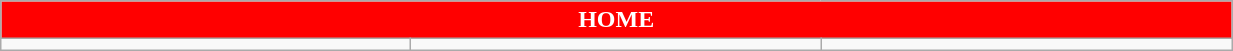<table class="wikitable collapsible collapsed" style="width:65%">
<tr>
<th colspan=6 ! style="color:#FFFFFF; background:#FF0000">HOME</th>
</tr>
<tr>
<td></td>
<td></td>
<td></td>
</tr>
</table>
